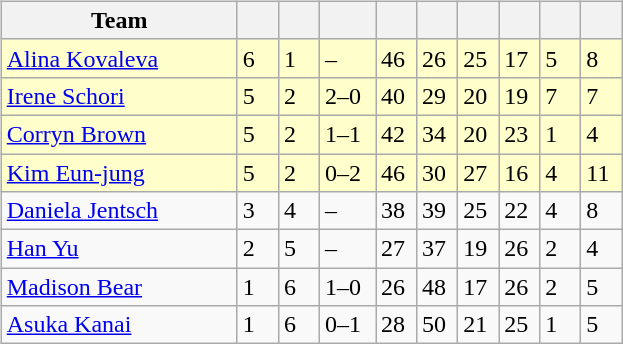<table table>
<tr>
<td valign=top width=10%><br><table class=wikitable>
<tr>
<th width=150>Team</th>
<th width=20></th>
<th width=20></th>
<th width=30></th>
<th width=20></th>
<th width=20></th>
<th width=20></th>
<th width=20></th>
<th width=20></th>
<th width=20></th>
</tr>
<tr bgcolor=#ffffcc>
<td> <a href='#'>Alina Kovaleva</a></td>
<td>6</td>
<td>1</td>
<td>–</td>
<td>46</td>
<td>26</td>
<td>25</td>
<td>17</td>
<td>5</td>
<td>8</td>
</tr>
<tr bgcolor=#ffffcc>
<td> <a href='#'>Irene Schori</a></td>
<td>5</td>
<td>2</td>
<td>2–0</td>
<td>40</td>
<td>29</td>
<td>20</td>
<td>19</td>
<td>7</td>
<td>7</td>
</tr>
<tr bgcolor=#ffffcc>
<td> <a href='#'>Corryn Brown</a></td>
<td>5</td>
<td>2</td>
<td>1–1</td>
<td>42</td>
<td>34</td>
<td>20</td>
<td>23</td>
<td>1</td>
<td>4</td>
</tr>
<tr bgcolor=#ffffcc>
<td> <a href='#'>Kim Eun-jung</a></td>
<td>5</td>
<td>2</td>
<td>0–2</td>
<td>46</td>
<td>30</td>
<td>27</td>
<td>16</td>
<td>4</td>
<td>11</td>
</tr>
<tr>
<td> <a href='#'>Daniela Jentsch</a></td>
<td>3</td>
<td>4</td>
<td>–</td>
<td>38</td>
<td>39</td>
<td>25</td>
<td>22</td>
<td>4</td>
<td>8</td>
</tr>
<tr>
<td> <a href='#'>Han Yu</a></td>
<td>2</td>
<td>5</td>
<td>–</td>
<td>27</td>
<td>37</td>
<td>19</td>
<td>26</td>
<td>2</td>
<td>4</td>
</tr>
<tr>
<td> <a href='#'>Madison Bear</a></td>
<td>1</td>
<td>6</td>
<td>1–0</td>
<td>26</td>
<td>48</td>
<td>17</td>
<td>26</td>
<td>2</td>
<td>5</td>
</tr>
<tr>
<td> <a href='#'>Asuka Kanai</a></td>
<td>1</td>
<td>6</td>
<td>0–1</td>
<td>28</td>
<td>50</td>
<td>21</td>
<td>25</td>
<td>1</td>
<td>5</td>
</tr>
</table>
</td>
</tr>
</table>
